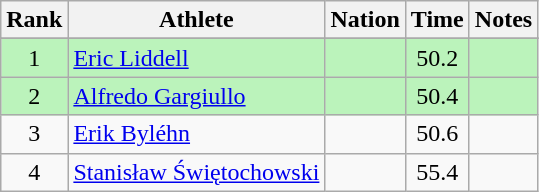<table class="wikitable sortable" style="text-align:center">
<tr>
<th>Rank</th>
<th>Athlete</th>
<th>Nation</th>
<th>Time</th>
<th>Notes</th>
</tr>
<tr>
</tr>
<tr bgcolor=bbf3bb>
<td>1</td>
<td align=left><a href='#'>Eric Liddell</a></td>
<td align=left></td>
<td>50.2</td>
<td></td>
</tr>
<tr bgcolor=bbf3bb>
<td>2</td>
<td align=left><a href='#'>Alfredo Gargiullo</a></td>
<td align=left></td>
<td>50.4</td>
<td></td>
</tr>
<tr>
<td>3</td>
<td align=left><a href='#'>Erik Byléhn</a></td>
<td align=left></td>
<td>50.6</td>
<td></td>
</tr>
<tr>
<td>4</td>
<td align=left><a href='#'>Stanisław Świętochowski</a></td>
<td align=left></td>
<td>55.4</td>
<td></td>
</tr>
</table>
